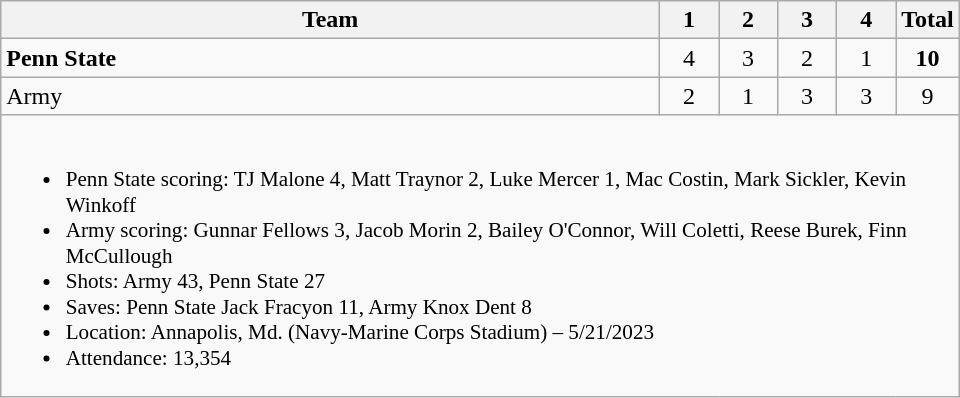<table class="wikitable" style="text-align:center; max-width:40em">
<tr>
<th>Team</th>
<th style="width:2em">1</th>
<th style="width:2em">2</th>
<th style="width:2em">3</th>
<th style="width:2em">4</th>
<th style="width:2em">Total</th>
</tr>
<tr>
<td style="text-align:left"><strong>Penn State</strong></td>
<td>4</td>
<td>3</td>
<td>2</td>
<td>1</td>
<td><strong>10</strong></td>
</tr>
<tr>
<td style="text-align:left">Army</td>
<td>2</td>
<td>1</td>
<td>3</td>
<td>3</td>
<td>9</td>
</tr>
<tr>
<td colspan=6 style="text-align:left; font-size:88%;"><br><ul><li>Penn State scoring: TJ Malone 4, Matt Traynor 2, Luke Mercer 1, Mac Costin, Mark Sickler, Kevin Winkoff</li><li>Army scoring: Gunnar Fellows 3, Jacob Morin 2, Bailey O'Connor, Will Coletti, Reese Burek, Finn McCullough</li><li>Shots: Army 43, Penn State 27</li><li>Saves: Penn State Jack Fracyon 11, Army Knox Dent 8</li><li>Location: Annapolis, Md. (Navy-Marine Corps Stadium) – 5/21/2023</li><li>Attendance: 13,354</li></ul></td>
</tr>
</table>
